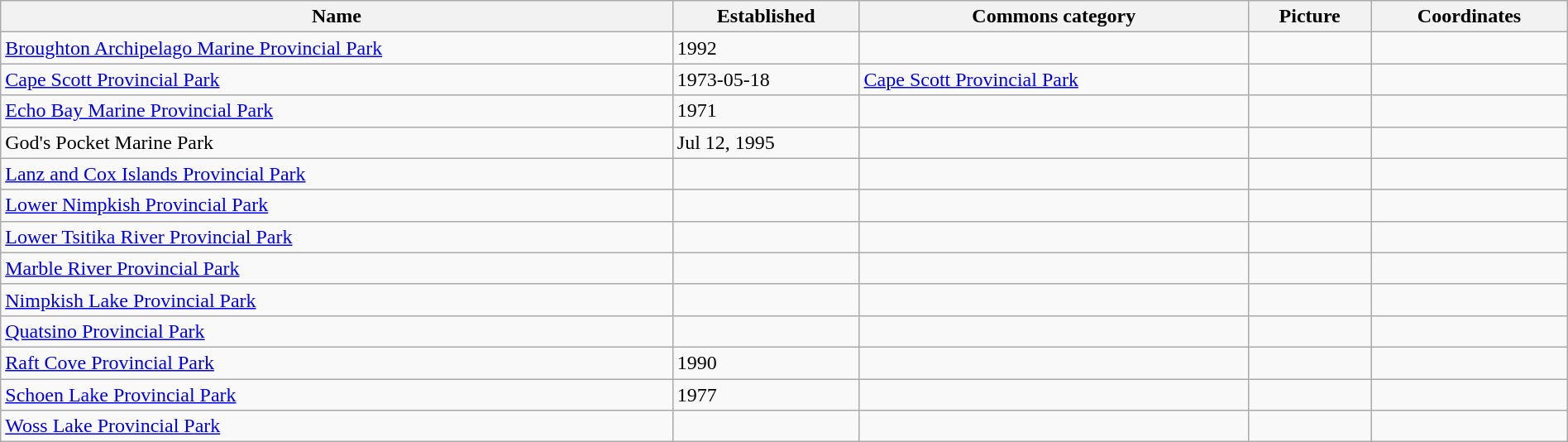<table class='wikitable sortable' style="width:100%">
<tr>
<th>Name</th>
<th>Established</th>
<th>Commons category</th>
<th>Picture</th>
<th>Coordinates</th>
</tr>
<tr>
<td><a href='#'>Broughton Archipelago Marine Provincial Park</a></td>
<td>1992</td>
<td></td>
<td></td>
<td></td>
</tr>
<tr>
<td><a href='#'>Cape Scott Provincial Park</a></td>
<td>1973-05-18</td>
<td><a href='#'>Cape Scott Provincial Park</a></td>
<td></td>
<td></td>
</tr>
<tr>
<td><a href='#'>Echo Bay Marine Provincial Park</a></td>
<td>1971</td>
<td></td>
<td></td>
<td></td>
</tr>
<tr>
<td>God's Pocket Marine Park</td>
<td>Jul 12, 1995</td>
<td></td>
<td></td>
<td></td>
</tr>
<tr>
<td><a href='#'>Lanz and Cox Islands Provincial Park</a></td>
<td></td>
<td></td>
<td></td>
<td></td>
</tr>
<tr>
<td><a href='#'>Lower Nimpkish Provincial Park</a></td>
<td></td>
<td></td>
<td></td>
<td></td>
</tr>
<tr>
<td><a href='#'>Lower Tsitika River Provincial Park</a></td>
<td></td>
<td></td>
<td></td>
<td></td>
</tr>
<tr>
<td><a href='#'>Marble River Provincial Park</a></td>
<td></td>
<td></td>
<td></td>
<td></td>
</tr>
<tr>
<td><a href='#'>Nimpkish Lake Provincial Park</a></td>
<td></td>
<td></td>
<td></td>
<td></td>
</tr>
<tr>
<td><a href='#'>Quatsino Provincial Park</a></td>
<td></td>
<td></td>
<td></td>
<td></td>
</tr>
<tr>
<td><a href='#'>Raft Cove Provincial Park</a></td>
<td>1990</td>
<td></td>
<td></td>
<td></td>
</tr>
<tr>
<td><a href='#'>Schoen Lake Provincial Park</a></td>
<td>1977</td>
<td></td>
<td></td>
<td></td>
</tr>
<tr>
<td><a href='#'>Woss Lake Provincial Park</a></td>
<td></td>
<td></td>
<td></td>
<td></td>
</tr>
</table>
